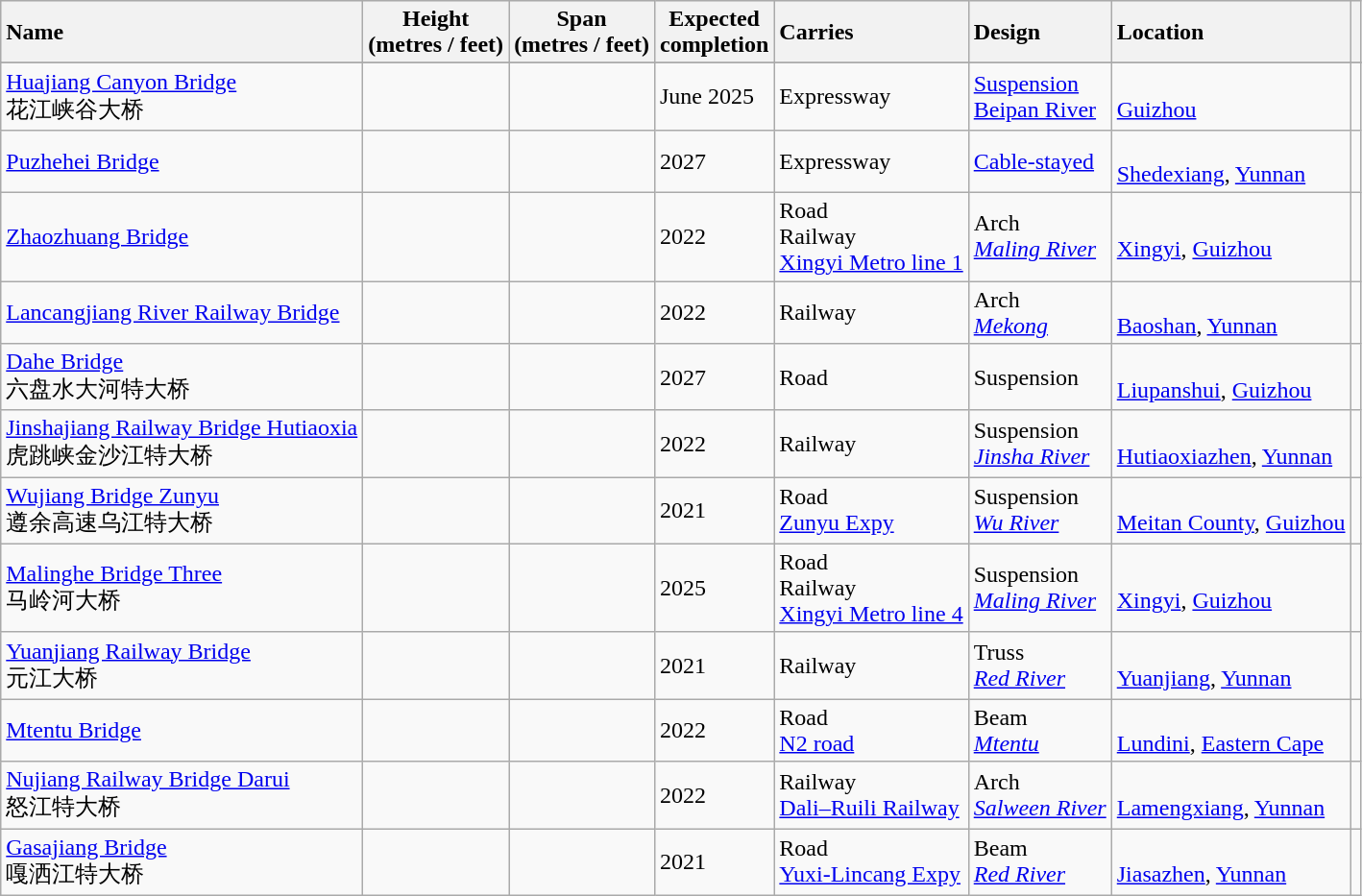<table class="wikitable sortable">
<tr style="background:#efefef;">
<th style="text-align:left;">Name</th>
<th style="text-align:center;" data-sort-type="number">Height <br>(metres / feet)</th>
<th style="text-align:center;" data-sort-type="number">Span<br>(metres / feet)</th>
<th style="text-align:center;" data-sort-type="number">Expected<br>completion</th>
<th style="text-align:left;">Carries</th>
<th style="text-align:left;">Design</th>
<th style="text-align:left;">Location</th>
<th style="text-align:left;"></th>
</tr>
<tr>
</tr>
<tr>
<td><a href='#'>Huajiang Canyon Bridge</a><br>花江峡谷大桥</td>
<td></td>
<td></td>
<td>June 2025</td>
<td>Expressway</td>
<td><a href='#'>Suspension</a><br><a href='#'>Beipan River</a></td>
<td><br><a href='#'>Guizhou</a></td>
<td></td>
</tr>
<tr>
<td><a href='#'>Puzhehei Bridge</a></td>
<td></td>
<td></td>
<td>2027</td>
<td>Expressway</td>
<td><a href='#'>Cable-stayed</a></td>
<td><br><a href='#'>Shedexiang</a>, <a href='#'>Yunnan</a></td>
</tr>
<tr>
<td><a href='#'>Zhaozhuang Bridge</a></td>
<td></td>
<td></td>
<td>2022</td>
<td>Road<br>Railway<br><a href='#'>Xingyi Metro line 1</a></td>
<td>Arch<br><em><a href='#'>Maling River</a></em></td>
<td><br><a href='#'>Xingyi</a>, <a href='#'>Guizhou</a><br><small></small></td>
<td></td>
</tr>
<tr>
<td><a href='#'>Lancangjiang River Railway Bridge</a></td>
<td></td>
<td></td>
<td>2022</td>
<td>Railway</td>
<td>Arch<br><em><a href='#'>Mekong</a></em></td>
<td><br><a href='#'>Baoshan</a>, <a href='#'>Yunnan</a><br><small></small></td>
<td><br></td>
</tr>
<tr>
<td><a href='#'>Dahe Bridge</a><br>六盘水大河特大桥</td>
<td></td>
<td></td>
<td>2027</td>
<td>Road</td>
<td>Suspension</td>
<td><br><a href='#'>Liupanshui</a>, <a href='#'>Guizhou</a><br><small></small></td>
<td></td>
</tr>
<tr>
<td><a href='#'>Jinshajiang Railway Bridge Hutiaoxia</a><br>虎跳峡金沙江特大桥</td>
<td></td>
<td></td>
<td>2022</td>
<td>Railway</td>
<td>Suspension<br><em><a href='#'>Jinsha River</a></em></td>
<td><br><a href='#'>Hutiaoxiazhen</a>, <a href='#'>Yunnan</a><br><small></small></td>
<td></td>
</tr>
<tr>
<td><a href='#'>Wujiang Bridge Zunyu</a><br>遵余高速乌江特大桥</td>
<td></td>
<td></td>
<td>2021</td>
<td>Road<br><a href='#'>Zunyu Expy</a></td>
<td>Suspension<br><em><a href='#'>Wu River</a></em></td>
<td><br><a href='#'>Meitan County</a>, <a href='#'>Guizhou</a><br><small></small></td>
<td></td>
</tr>
<tr>
<td><a href='#'>Malinghe Bridge Three</a><br>马岭河大桥</td>
<td></td>
<td></td>
<td>2025</td>
<td>Road<br>Railway<br><a href='#'>Xingyi Metro line 4</a></td>
<td>Suspension<br><em><a href='#'>Maling River</a></em></td>
<td><br><a href='#'>Xingyi</a>, <a href='#'>Guizhou</a><br><small></small></td>
<td></td>
</tr>
<tr>
<td><a href='#'>Yuanjiang Railway Bridge</a><br>元江大桥</td>
<td></td>
<td></td>
<td>2021</td>
<td>Railway</td>
<td>Truss<br><em><a href='#'>Red River</a></em></td>
<td><br><a href='#'>Yuanjiang</a>, <a href='#'>Yunnan</a><br><small></small></td>
<td></td>
</tr>
<tr>
<td><a href='#'>Mtentu Bridge</a></td>
<td></td>
<td></td>
<td>2022</td>
<td>Road<br><a href='#'>N2 road</a></td>
<td>Beam<br><em><a href='#'>Mtentu</a></em></td>
<td><br><a href='#'>Lundini</a>, <a href='#'>Eastern Cape</a><br><small></small></td>
<td></td>
</tr>
<tr>
<td><a href='#'>Nujiang Railway Bridge Darui</a><br>怒江特大桥</td>
<td></td>
<td></td>
<td>2022</td>
<td>Railway<br><a href='#'>Dali–Ruili Railway</a></td>
<td>Arch<br><em><a href='#'>Salween River</a></em></td>
<td><br><a href='#'>Lamengxiang</a>, <a href='#'>Yunnan</a><br><small></small></td>
<td></td>
</tr>
<tr>
<td><a href='#'>Gasajiang Bridge</a><br>嘎洒江特大桥</td>
<td></td>
<td></td>
<td>2021</td>
<td>Road<br><a href='#'>Yuxi-Lincang Expy</a></td>
<td>Beam<br><em><a href='#'>Red River</a></em></td>
<td><br><a href='#'>Jiasazhen</a>, <a href='#'>Yunnan</a><br><small></small></td>
<td></td>
</tr>
</table>
